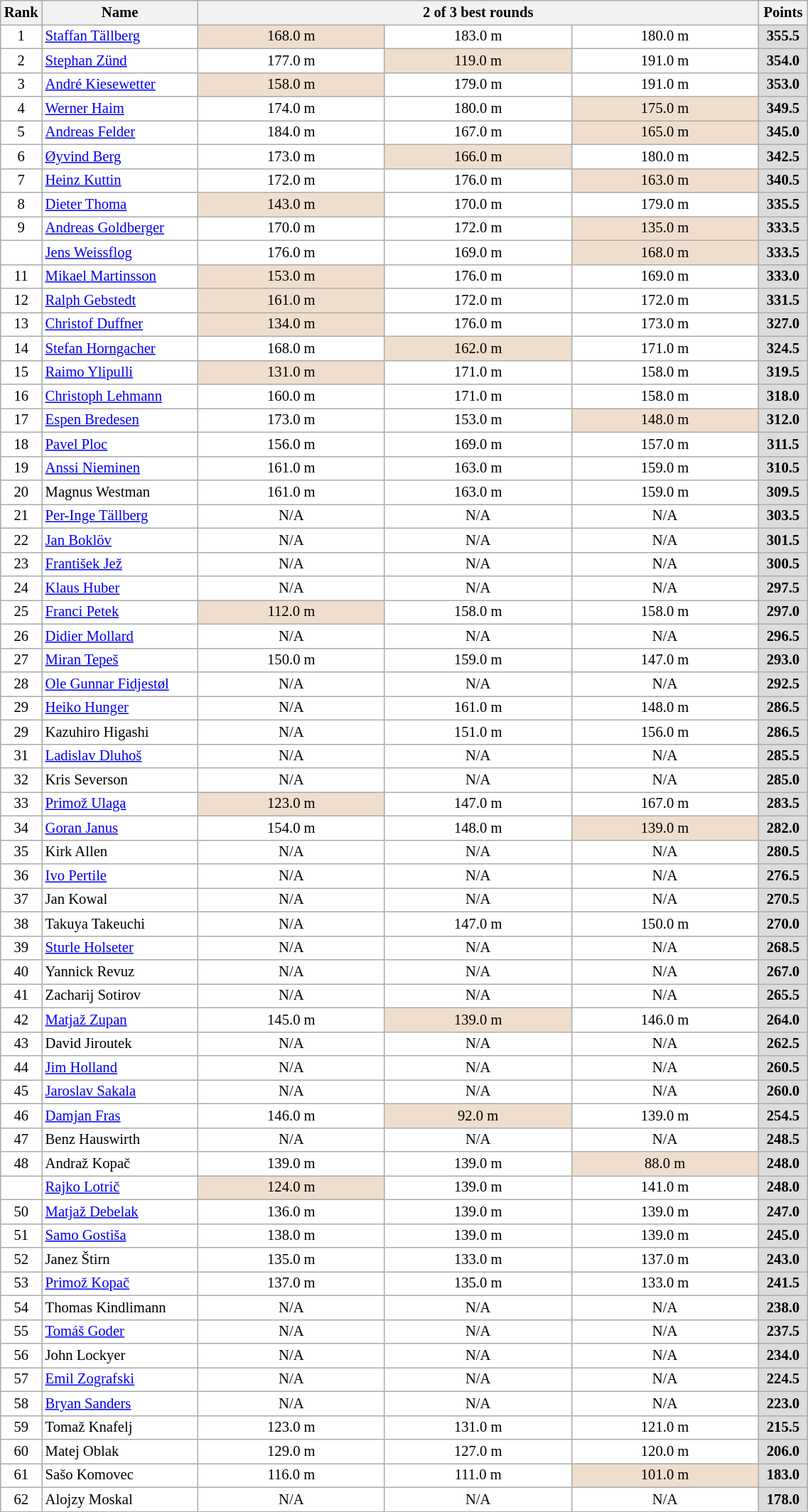<table class="wikitable sortable" style="background:#fff; font-size:86%; width:60%; line-height:16px; border:grey solid 1px; border-collapse:collapse;">
<tr>
<th width=30>Rank</th>
<th width=140>Name</th>
<th colspan=3 width=240>2 of 3 best rounds</th>
<th width=40>Points</th>
</tr>
<tr>
<td align=center>1</td>
<td> <a href='#'>Staffan Tällberg</a></td>
<td align=center bgcolor=#EFDECD>168.0 m</td>
<td align=center>183.0 m</td>
<td align=center>180.0 m</td>
<td align=center bgcolor=#DCDCDC><strong>355.5</strong></td>
</tr>
<tr>
<td align=center>2</td>
<td> <a href='#'>Stephan Zünd</a></td>
<td align=center>177.0 m</td>
<td align=center bgcolor=#EFDECD>119.0 m</td>
<td align=center>191.0 m</td>
<td align=center bgcolor=#DCDCDC><strong>354.0</strong></td>
</tr>
<tr>
<td align=center>3</td>
<td> <a href='#'>André Kiesewetter</a></td>
<td align=center bgcolor=#EFDECD>158.0 m</td>
<td align=center>179.0 m</td>
<td align=center>191.0 m</td>
<td align=center bgcolor=#DCDCDC><strong>353.0</strong></td>
</tr>
<tr>
<td align=center>4</td>
<td> <a href='#'>Werner Haim</a></td>
<td align=center>174.0 m</td>
<td align=center>180.0 m</td>
<td align=center bgcolor=#EFDECD>175.0 m</td>
<td align=center bgcolor=#DCDCDC><strong>349.5</strong></td>
</tr>
<tr>
<td align=center>5</td>
<td> <a href='#'>Andreas Felder</a></td>
<td align=center>184.0 m</td>
<td align=center>167.0 m</td>
<td align=center bgcolor=#EFDECD>165.0 m</td>
<td align=center bgcolor=#DCDCDC><strong>345.0</strong></td>
</tr>
<tr>
<td align=center>6</td>
<td> <a href='#'>Øyvind Berg</a></td>
<td align=center>173.0 m</td>
<td align=center bgcolor=#EFDECD>166.0 m</td>
<td align=center>180.0 m</td>
<td align=center bgcolor=#DCDCDC><strong>342.5</strong></td>
</tr>
<tr>
<td align=center>7</td>
<td> <a href='#'>Heinz Kuttin</a></td>
<td align=center>172.0 m</td>
<td align=center>176.0 m</td>
<td align=center bgcolor=#EFDECD>163.0 m</td>
<td align=center bgcolor=#DCDCDC><strong>340.5</strong></td>
</tr>
<tr>
<td align=center>8</td>
<td> <a href='#'>Dieter Thoma</a></td>
<td align=center bgcolor=#EFDECD>143.0 m</td>
<td align=center>170.0 m</td>
<td align=center>179.0 m</td>
<td align=center bgcolor=#DCDCDC><strong>335.5</strong></td>
</tr>
<tr>
<td align=center>9</td>
<td> <a href='#'>Andreas Goldberger</a></td>
<td align=center>170.0 m</td>
<td align=center>172.0 m</td>
<td align=center bgcolor=#EFDECD>135.0 m</td>
<td align=center bgcolor=#DCDCDC><strong>333.5</strong></td>
</tr>
<tr>
<td align=center></td>
<td> <a href='#'>Jens Weissflog</a></td>
<td align=center>176.0 m</td>
<td align=center>169.0 m</td>
<td align=center bgcolor=#EFDECD>168.0 m</td>
<td align=center bgcolor=#DCDCDC><strong>333.5</strong></td>
</tr>
<tr>
<td align=center>11</td>
<td> <a href='#'>Mikael Martinsson</a></td>
<td align=center bgcolor=#EFDECD>153.0 m</td>
<td align=center>176.0 m</td>
<td align=center>169.0 m</td>
<td align=center bgcolor=#DCDCDC><strong>333.0</strong></td>
</tr>
<tr>
<td align=center>12</td>
<td> <a href='#'>Ralph Gebstedt</a></td>
<td align=center bgcolor=#EFDECD>161.0 m</td>
<td align=center>172.0 m</td>
<td align=center>172.0 m</td>
<td align=center bgcolor=#DCDCDC><strong>331.5</strong></td>
</tr>
<tr>
<td align=center>13</td>
<td> <a href='#'>Christof Duffner</a></td>
<td align=center bgcolor=#EFDECD>134.0 m</td>
<td align=center>176.0 m</td>
<td align=center>173.0 m</td>
<td align=center bgcolor=#DCDCDC><strong>327.0</strong></td>
</tr>
<tr>
<td align=center>14</td>
<td> <a href='#'>Stefan Horngacher</a></td>
<td align=center>168.0 m</td>
<td align=center bgcolor=#EFDECD>162.0 m</td>
<td align=center>171.0 m</td>
<td align=center bgcolor=#DCDCDC><strong>324.5</strong></td>
</tr>
<tr>
<td align=center>15</td>
<td> <a href='#'>Raimo Ylipulli</a></td>
<td align=center bgcolor=#EFDECD>131.0 m</td>
<td align=center>171.0 m</td>
<td align=center>158.0 m</td>
<td align=center bgcolor=#DCDCDC><strong>319.5</strong></td>
</tr>
<tr>
<td align=center>16</td>
<td> <a href='#'>Christoph Lehmann</a></td>
<td align=center>160.0 m</td>
<td align=center>171.0 m</td>
<td align=center>158.0 m</td>
<td align=center bgcolor=#DCDCDC><strong>318.0</strong></td>
</tr>
<tr>
<td align=center>17</td>
<td> <a href='#'>Espen Bredesen</a></td>
<td align=center>173.0 m</td>
<td align=center>153.0 m</td>
<td align=center bgcolor=#EFDECD>148.0 m</td>
<td align=center bgcolor=#DCDCDC><strong>312.0</strong></td>
</tr>
<tr>
<td align=center>18</td>
<td> <a href='#'>Pavel Ploc</a></td>
<td align=center>156.0 m</td>
<td align=center>169.0 m</td>
<td align=center>157.0 m</td>
<td align=center bgcolor=#DCDCDC><strong>311.5</strong></td>
</tr>
<tr>
<td align=center>19</td>
<td> <a href='#'>Anssi Nieminen</a></td>
<td align=center>161.0 m</td>
<td align=center>163.0 m</td>
<td align=center>159.0 m</td>
<td align=center bgcolor=#DCDCDC><strong>310.5</strong></td>
</tr>
<tr>
<td align=center>20</td>
<td> Magnus Westman</td>
<td align=center>161.0 m</td>
<td align=center>163.0 m</td>
<td align=center>159.0 m</td>
<td align=center bgcolor=#DCDCDC><strong>309.5</strong></td>
</tr>
<tr>
<td align=center>21</td>
<td> <a href='#'>Per-Inge Tällberg</a></td>
<td align=center>N/A</td>
<td align=center>N/A</td>
<td align=center>N/A</td>
<td align=center bgcolor=#DCDCDC><strong>303.5</strong></td>
</tr>
<tr>
<td align=center>22</td>
<td> <a href='#'>Jan Boklöv</a></td>
<td align=center>N/A</td>
<td align=center>N/A</td>
<td align=center>N/A</td>
<td align=center bgcolor=#DCDCDC><strong>301.5</strong></td>
</tr>
<tr>
<td align=center>23</td>
<td> <a href='#'>František Jež</a></td>
<td align=center>N/A</td>
<td align=center>N/A</td>
<td align=center>N/A</td>
<td align=center bgcolor=#DCDCDC><strong>300.5</strong></td>
</tr>
<tr>
<td align=center>24</td>
<td> <a href='#'>Klaus Huber</a></td>
<td align=center>N/A</td>
<td align=center>N/A</td>
<td align=center>N/A</td>
<td align=center bgcolor=#DCDCDC><strong>297.5</strong></td>
</tr>
<tr>
<td align=center>25</td>
<td> <a href='#'>Franci Petek</a></td>
<td align=center bgcolor=#EFDECD>112.0 m</td>
<td align=center>158.0 m</td>
<td align=center>158.0 m</td>
<td align=center bgcolor=#DCDCDC><strong>297.0</strong></td>
</tr>
<tr>
<td align=center>26</td>
<td> <a href='#'>Didier Mollard</a></td>
<td align=center>N/A</td>
<td align=center>N/A</td>
<td align=center>N/A</td>
<td align=center bgcolor=#DCDCDC><strong>296.5</strong></td>
</tr>
<tr>
<td align=center>27</td>
<td> <a href='#'>Miran Tepeš</a></td>
<td align=center>150.0 m</td>
<td align=center>159.0 m</td>
<td align=center>147.0 m</td>
<td align=center bgcolor=#DCDCDC><strong>293.0</strong></td>
</tr>
<tr>
<td align=center>28</td>
<td> <a href='#'>Ole Gunnar Fidjestøl</a></td>
<td align=center>N/A</td>
<td align=center>N/A</td>
<td align=center>N/A</td>
<td align=center bgcolor=#DCDCDC><strong>292.5</strong></td>
</tr>
<tr>
<td align=center>29</td>
<td> <a href='#'>Heiko Hunger</a></td>
<td align=center>N/A</td>
<td align=center>161.0 m</td>
<td align=center>148.0 m</td>
<td align=center bgcolor=#DCDCDC><strong>286.5</strong></td>
</tr>
<tr>
<td align=center>29</td>
<td> Kazuhiro Higashi</td>
<td align=center>N/A</td>
<td align=center>151.0 m</td>
<td align=center>156.0 m</td>
<td align=center bgcolor=#DCDCDC><strong>286.5</strong></td>
</tr>
<tr>
<td align=center>31</td>
<td> <a href='#'>Ladislav Dluhoš</a></td>
<td align=center>N/A</td>
<td align=center>N/A</td>
<td align=center>N/A</td>
<td align=center bgcolor=#DCDCDC><strong>285.5</strong></td>
</tr>
<tr>
<td align=center>32</td>
<td> Kris Severson</td>
<td align=center>N/A</td>
<td align=center>N/A</td>
<td align=center>N/A</td>
<td align=center bgcolor=#DCDCDC><strong>285.0</strong></td>
</tr>
<tr>
<td align=center>33</td>
<td> <a href='#'>Primož Ulaga</a></td>
<td align=center bgcolor=#EFDECD>123.0 m</td>
<td align=center>147.0 m</td>
<td align=center>167.0 m</td>
<td align=center bgcolor=#DCDCDC><strong>283.5</strong></td>
</tr>
<tr>
<td align=center>34</td>
<td> <a href='#'>Goran Janus</a></td>
<td align=center>154.0 m</td>
<td align=center>148.0 m</td>
<td align=center bgcolor=#EFDECD>139.0 m</td>
<td align=center bgcolor=#DCDCDC><strong>282.0</strong></td>
</tr>
<tr>
<td align=center>35</td>
<td> Kirk Allen</td>
<td align=center>N/A</td>
<td align=center>N/A</td>
<td align=center>N/A</td>
<td align=center bgcolor=#DCDCDC><strong>280.5</strong></td>
</tr>
<tr>
<td align=center>36</td>
<td> <a href='#'>Ivo Pertile</a></td>
<td align=center>N/A</td>
<td align=center>N/A</td>
<td align=center>N/A</td>
<td align=center bgcolor=#DCDCDC><strong>276.5</strong></td>
</tr>
<tr>
<td align=center>37</td>
<td> Jan Kowal</td>
<td align=center>N/A</td>
<td align=center>N/A</td>
<td align=center>N/A</td>
<td align=center bgcolor=#DCDCDC><strong> 270.5</strong></td>
</tr>
<tr>
<td align=center>38</td>
<td> Takuya Takeuchi</td>
<td align=center>N/A</td>
<td align=center>147.0 m</td>
<td align=center>150.0 m</td>
<td align=center bgcolor=#DCDCDC><strong>270.0</strong></td>
</tr>
<tr>
<td align=center>39</td>
<td> <a href='#'>Sturle Holseter</a></td>
<td align=center>N/A</td>
<td align=center>N/A</td>
<td align=center>N/A</td>
<td align=center bgcolor=#DCDCDC><strong>268.5</strong></td>
</tr>
<tr>
<td align=center>40</td>
<td> Yannick Revuz</td>
<td align=center>N/A</td>
<td align=center>N/A</td>
<td align=center>N/A</td>
<td align=center bgcolor=#DCDCDC><strong>267.0</strong></td>
</tr>
<tr>
<td align=center>41</td>
<td> Zacharij Sotirov</td>
<td align=center>N/A</td>
<td align=center>N/A</td>
<td align=center>N/A</td>
<td align=center bgcolor=#DCDCDC><strong>265.5</strong></td>
</tr>
<tr>
<td align=center>42</td>
<td> <a href='#'>Matjaž Zupan</a></td>
<td align=center>145.0 m</td>
<td align=center bgcolor=#EFDECD>139.0 m</td>
<td align=center>146.0 m</td>
<td align=center bgcolor=#DCDCDC><strong>264.0</strong></td>
</tr>
<tr>
<td align=center>43</td>
<td> David Jiroutek</td>
<td align=center>N/A</td>
<td align=center>N/A</td>
<td align=center>N/A</td>
<td align=center bgcolor=#DCDCDC><strong>262.5</strong></td>
</tr>
<tr>
<td align=center>44</td>
<td> <a href='#'>Jim Holland</a></td>
<td align=center>N/A</td>
<td align=center>N/A</td>
<td align=center>N/A</td>
<td align=center bgcolor=#DCDCDC><strong>260.5</strong></td>
</tr>
<tr>
<td align=center>45</td>
<td> <a href='#'>Jaroslav Sakala</a></td>
<td align=center>N/A</td>
<td align=center>N/A</td>
<td align=center>N/A</td>
<td align=center bgcolor=#DCDCDC><strong>260.0</strong></td>
</tr>
<tr>
<td align=center>46</td>
<td> <a href='#'>Damjan Fras</a></td>
<td align=center>146.0 m</td>
<td align=center bgcolor=#EFDECD>92.0 m</td>
<td align=center>139.0 m</td>
<td align=center bgcolor=#DCDCDC><strong>254.5</strong></td>
</tr>
<tr>
<td align=center>47</td>
<td> Benz Hauswirth</td>
<td align=center>N/A</td>
<td align=center>N/A</td>
<td align=center>N/A</td>
<td align=center bgcolor=#DCDCDC><strong>248.5</strong></td>
</tr>
<tr>
<td align=center>48</td>
<td> Andraž Kopač</td>
<td align=center>139.0 m</td>
<td align=center>139.0 m</td>
<td align=center bgcolor=#EFDECD>88.0 m</td>
<td align=center bgcolor=#DCDCDC><strong>248.0</strong></td>
</tr>
<tr>
<td align=center></td>
<td> <a href='#'>Rajko Lotrič</a></td>
<td align=center bgcolor=#EFDECD>124.0 m</td>
<td align=center>139.0 m</td>
<td align=center>141.0 m</td>
<td align=center bgcolor=#DCDCDC><strong>248.0</strong></td>
</tr>
<tr>
<td align=center>50</td>
<td> <a href='#'>Matjaž Debelak</a></td>
<td align=center>136.0 m</td>
<td align=center>139.0 m</td>
<td align=center>139.0 m</td>
<td align=center bgcolor=#DCDCDC><strong>247.0</strong></td>
</tr>
<tr>
<td align=center>51</td>
<td> <a href='#'>Samo Gostiša</a></td>
<td align=center>138.0 m</td>
<td align=center>139.0 m</td>
<td align=center>139.0 m</td>
<td align=center bgcolor=#DCDCDC><strong>245.0</strong></td>
</tr>
<tr>
<td align=center>52</td>
<td> Janez Štirn</td>
<td align=center>135.0 m</td>
<td align=center>133.0 m</td>
<td align=center>137.0 m</td>
<td align=center bgcolor=#DCDCDC><strong>243.0</strong></td>
</tr>
<tr>
<td align=center>53</td>
<td> <a href='#'>Primož Kopač</a></td>
<td align=center>137.0 m</td>
<td align=center>135.0 m</td>
<td align=center>133.0 m</td>
<td align=center bgcolor=#DCDCDC><strong>241.5</strong></td>
</tr>
<tr>
<td align=center>54</td>
<td> Thomas Kindlimann</td>
<td align=center>N/A</td>
<td align=center>N/A</td>
<td align=center>N/A</td>
<td align=center bgcolor=#DCDCDC><strong>238.0</strong></td>
</tr>
<tr>
<td align=center>55</td>
<td> <a href='#'>Tomáš Goder</a></td>
<td align=center>N/A</td>
<td align=center>N/A</td>
<td align=center>N/A</td>
<td align=center bgcolor=#DCDCDC><strong>237.5</strong></td>
</tr>
<tr>
<td align=center>56</td>
<td> John Lockyer</td>
<td align=center>N/A</td>
<td align=center>N/A</td>
<td align=center>N/A</td>
<td align=center bgcolor=#DCDCDC><strong>234.0</strong></td>
</tr>
<tr>
<td align=center>57</td>
<td> <a href='#'>Emil Zografski</a></td>
<td align=center>N/A</td>
<td align=center>N/A</td>
<td align=center>N/A</td>
<td align=center bgcolor=#DCDCDC><strong>224.5</strong></td>
</tr>
<tr>
<td align=center>58</td>
<td> <a href='#'>Bryan Sanders</a></td>
<td align=center>N/A</td>
<td align=center>N/A</td>
<td align=center>N/A</td>
<td align=center bgcolor=#DCDCDC><strong>223.0</strong></td>
</tr>
<tr>
<td align=center>59</td>
<td> Tomaž Knafelj</td>
<td align=center>123.0 m</td>
<td align=center>131.0 m</td>
<td align=center>121.0 m</td>
<td align=center bgcolor=#DCDCDC><strong>215.5</strong></td>
</tr>
<tr>
<td align=center>60</td>
<td> Matej Oblak</td>
<td align=center>129.0 m</td>
<td align=center>127.0 m</td>
<td align=center>120.0 m</td>
<td align=center bgcolor=#DCDCDC><strong>206.0</strong></td>
</tr>
<tr>
<td align=center>61</td>
<td> Sašo Komovec</td>
<td align=center>116.0 m</td>
<td align=center>111.0 m</td>
<td align=center bgcolor=#EFDECD>101.0 m</td>
<td align=center bgcolor=#DCDCDC><strong>183.0</strong></td>
</tr>
<tr>
<td align=center>62</td>
<td> Alojzy Moskal</td>
<td align=center>N/A</td>
<td align=center>N/A</td>
<td align=center>N/A</td>
<td align=center bgcolor=#DCDCDC><strong>178.0</strong></td>
</tr>
</table>
